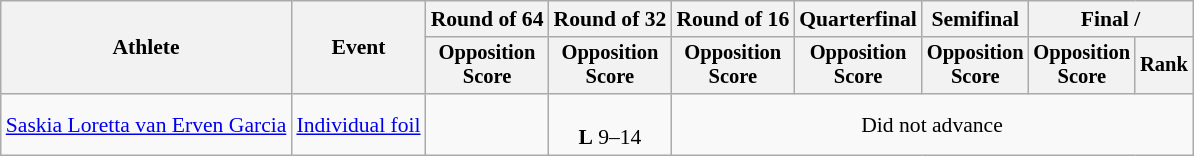<table class="wikitable" style="font-size:90%">
<tr>
<th rowspan="2">Athlete</th>
<th rowspan="2">Event</th>
<th>Round of 64</th>
<th>Round of 32</th>
<th>Round of 16</th>
<th>Quarterfinal</th>
<th>Semifinal</th>
<th colspan=2>Final / </th>
</tr>
<tr style="font-size:95%">
<th>Opposition <br> Score</th>
<th>Opposition <br> Score</th>
<th>Opposition <br> Score</th>
<th>Opposition <br> Score</th>
<th>Opposition <br> Score</th>
<th>Opposition <br> Score</th>
<th>Rank</th>
</tr>
<tr align=center>
<td align=left><a href='#'>Saskia Loretta van Erven Garcia</a></td>
<td align=left><a href='#'>Individual foil</a></td>
<td></td>
<td><br><strong>L</strong> 9–14</td>
<td colspan=5>Did not advance</td>
</tr>
</table>
